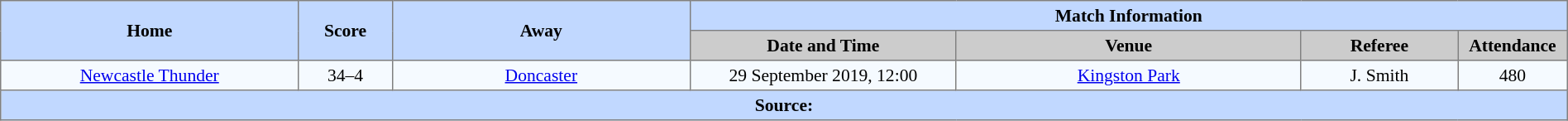<table border="1" style="border-collapse:collapse; font-size:90%; text-align:center;" cellpadding="3" cellspacing="0" width="100%">
<tr bgcolor="#C1D8FF">
<th rowspan="2" width="19%">Home</th>
<th rowspan="2" width="6%">Score</th>
<th rowspan="2" width="19%">Away</th>
<th colspan="4">Match Information</th>
</tr>
<tr bgcolor="#CCCCCC">
<th width="17%">Date and Time</th>
<th width="22%">Venue</th>
<th width="10%">Referee</th>
<th width="7%">Attendance</th>
</tr>
<tr bgcolor="#F5FAFF">
<td> <a href='#'>Newcastle Thunder</a></td>
<td>34–4</td>
<td> <a href='#'>Doncaster</a></td>
<td>29 September 2019, 12:00</td>
<td><a href='#'>Kingston Park</a></td>
<td>J. Smith</td>
<td>480</td>
</tr>
<tr style="background:#c1d8ff;">
<th colspan="7">Source:</th>
</tr>
</table>
